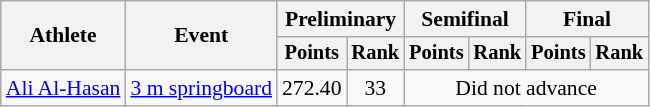<table class=wikitable style=font-size:90%;text-align:center>
<tr>
<th rowspan=2>Athlete</th>
<th rowspan=2>Event</th>
<th colspan=2>Preliminary</th>
<th colspan=2>Semifinal</th>
<th colspan=2>Final</th>
</tr>
<tr style=font-size:95%>
<th>Points</th>
<th>Rank</th>
<th>Points</th>
<th>Rank</th>
<th>Points</th>
<th>Rank</th>
</tr>
<tr>
<td align=left><a href='#'>Ali Al-Hasan</a></td>
<td align=left><a href='#'>3 m springboard</a></td>
<td>272.40</td>
<td>33</td>
<td colspan=4>Did not advance</td>
</tr>
</table>
